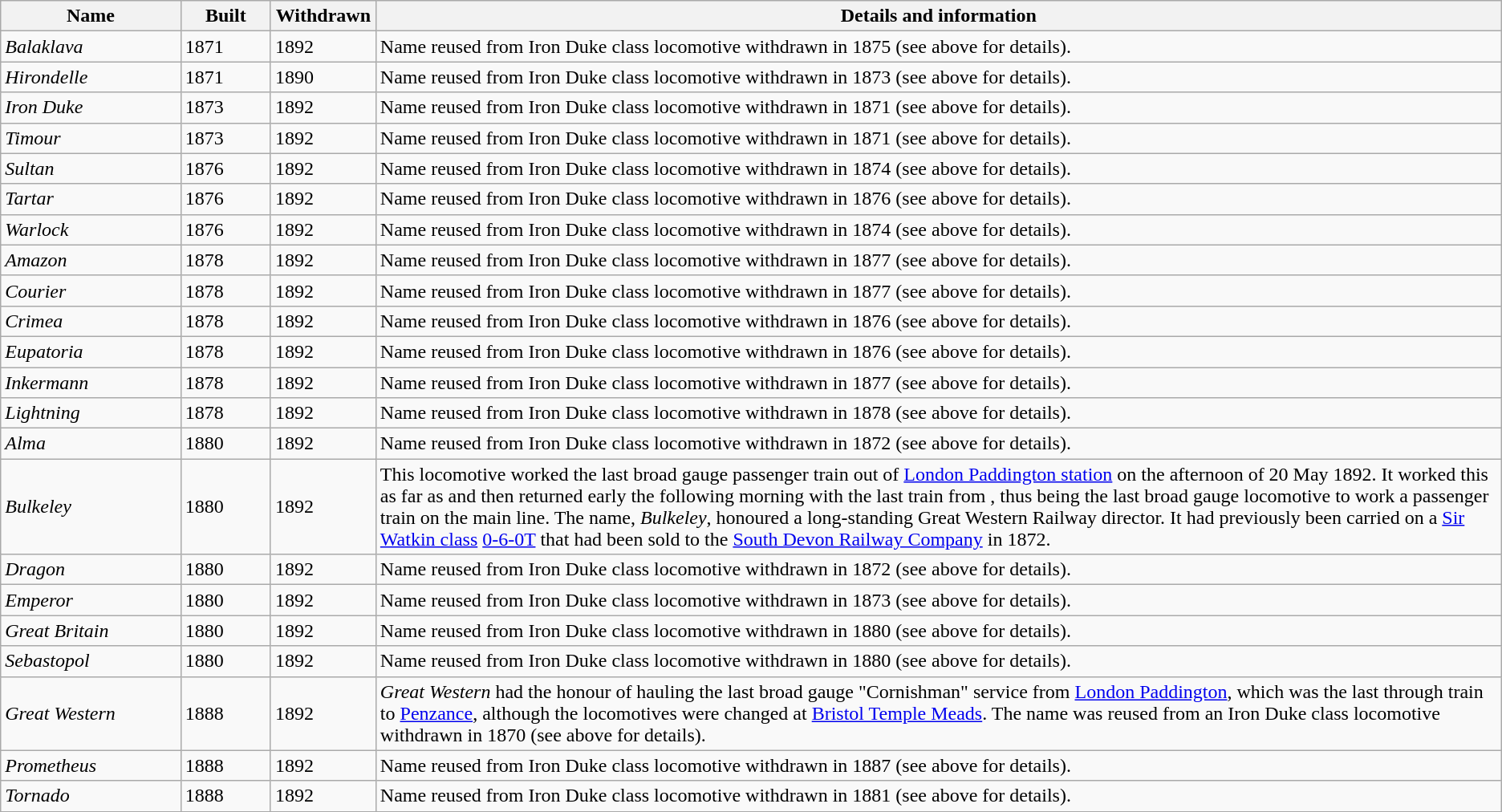<table class="wikitable sortable">
<tr>
<th width=12%>Name</th>
<th width=6%>Built</th>
<th width=7%>Withdrawn</th>
<th width=75% class="unsortable">Details and information</th>
</tr>
<tr>
<td><em>Balaklava</em></td>
<td>1871</td>
<td>1892</td>
<td>Name reused from Iron Duke class locomotive withdrawn in 1875 (see above for details).</td>
</tr>
<tr>
<td><em>Hirondelle</em></td>
<td>1871</td>
<td>1890</td>
<td>Name reused from Iron Duke class locomotive withdrawn in 1873 (see above for details).</td>
</tr>
<tr>
<td><em>Iron Duke</em></td>
<td>1873</td>
<td>1892</td>
<td>Name reused from Iron Duke class locomotive withdrawn in 1871 (see above for details).</td>
</tr>
<tr>
<td><em>Timour</em></td>
<td>1873</td>
<td>1892</td>
<td>Name reused from Iron Duke class locomotive withdrawn in 1871 (see above for details).</td>
</tr>
<tr>
<td><em>Sultan</em></td>
<td>1876</td>
<td>1892</td>
<td>Name reused from Iron Duke class locomotive withdrawn in 1874 (see above for details).</td>
</tr>
<tr>
<td><em>Tartar</em></td>
<td>1876</td>
<td>1892</td>
<td>Name reused from Iron Duke class locomotive withdrawn in 1876 (see above for details).</td>
</tr>
<tr>
<td><em>Warlock</em></td>
<td>1876</td>
<td>1892</td>
<td>Name reused from Iron Duke class locomotive withdrawn in 1874 (see above for details).</td>
</tr>
<tr>
<td><em>Amazon</em></td>
<td>1878</td>
<td>1892</td>
<td>Name reused from Iron Duke class locomotive withdrawn in 1877 (see above for details).</td>
</tr>
<tr>
<td><em>Courier</em></td>
<td>1878</td>
<td>1892</td>
<td>Name reused from Iron Duke class locomotive withdrawn in 1877 (see above for details).</td>
</tr>
<tr>
<td><em>Crimea</em></td>
<td>1878</td>
<td>1892</td>
<td>Name reused from Iron Duke class locomotive withdrawn in 1876 (see above for details).</td>
</tr>
<tr>
<td><em>Eupatoria</em></td>
<td>1878</td>
<td>1892</td>
<td>Name reused from Iron Duke class locomotive withdrawn in 1876 (see above for details).</td>
</tr>
<tr>
<td><em>Inkermann</em></td>
<td>1878</td>
<td>1892</td>
<td>Name reused from Iron Duke class locomotive withdrawn in 1877 (see above for details).</td>
</tr>
<tr>
<td><em>Lightning</em></td>
<td>1878</td>
<td>1892</td>
<td>Name reused from Iron Duke class locomotive withdrawn in 1878 (see above for details).</td>
</tr>
<tr>
<td><em>Alma</em></td>
<td>1880</td>
<td>1892</td>
<td>Name reused from Iron Duke class locomotive withdrawn in 1872 (see above for details).</td>
</tr>
<tr>
<td><em>Bulkeley</em></td>
<td>1880</td>
<td>1892</td>
<td>This locomotive worked the last broad gauge passenger train out of <a href='#'>London Paddington station</a> on the afternoon of 20 May 1892.  It worked this as far as  and then returned early the following morning with the last train from , thus being the last broad gauge locomotive to work a passenger train on the main line. The name, <em>Bulkeley</em>, honoured a long-standing Great Western Railway director. It had previously been carried on a <a href='#'>Sir Watkin class</a> <a href='#'>0-6-0T</a> that had been sold to the <a href='#'>South Devon Railway Company</a> in 1872.</td>
</tr>
<tr>
<td><em>Dragon</em></td>
<td>1880</td>
<td>1892</td>
<td>Name reused from Iron Duke class locomotive withdrawn in 1872 (see above for details).</td>
</tr>
<tr>
<td><em>Emperor</em></td>
<td>1880</td>
<td>1892</td>
<td>Name reused from Iron Duke class locomotive withdrawn in 1873 (see above for details).</td>
</tr>
<tr>
<td><em>Great Britain</em></td>
<td>1880</td>
<td>1892</td>
<td>Name reused from Iron Duke class locomotive withdrawn in 1880 (see above for details).</td>
</tr>
<tr>
<td><em>Sebastopol</em></td>
<td>1880</td>
<td>1892</td>
<td>Name reused from Iron Duke class locomotive withdrawn in 1880 (see above for details).</td>
</tr>
<tr>
<td><em>Great Western</em></td>
<td>1888</td>
<td>1892</td>
<td><em>Great Western</em> had the honour of hauling the last broad gauge "Cornishman" service from <a href='#'>London Paddington</a>, which was the last through train to <a href='#'>Penzance</a>, although the locomotives were changed at <a href='#'>Bristol Temple Meads</a>.  The name was reused from an Iron Duke class locomotive withdrawn in 1870 (see above for details).</td>
</tr>
<tr>
<td><em>Prometheus</em></td>
<td>1888</td>
<td>1892</td>
<td>Name reused from Iron Duke class locomotive withdrawn in 1887 (see above for details).</td>
</tr>
<tr>
<td><em>Tornado</em></td>
<td>1888</td>
<td>1892</td>
<td>Name reused from Iron Duke class locomotive withdrawn in 1881 (see above for details).</td>
</tr>
<tr>
</tr>
</table>
